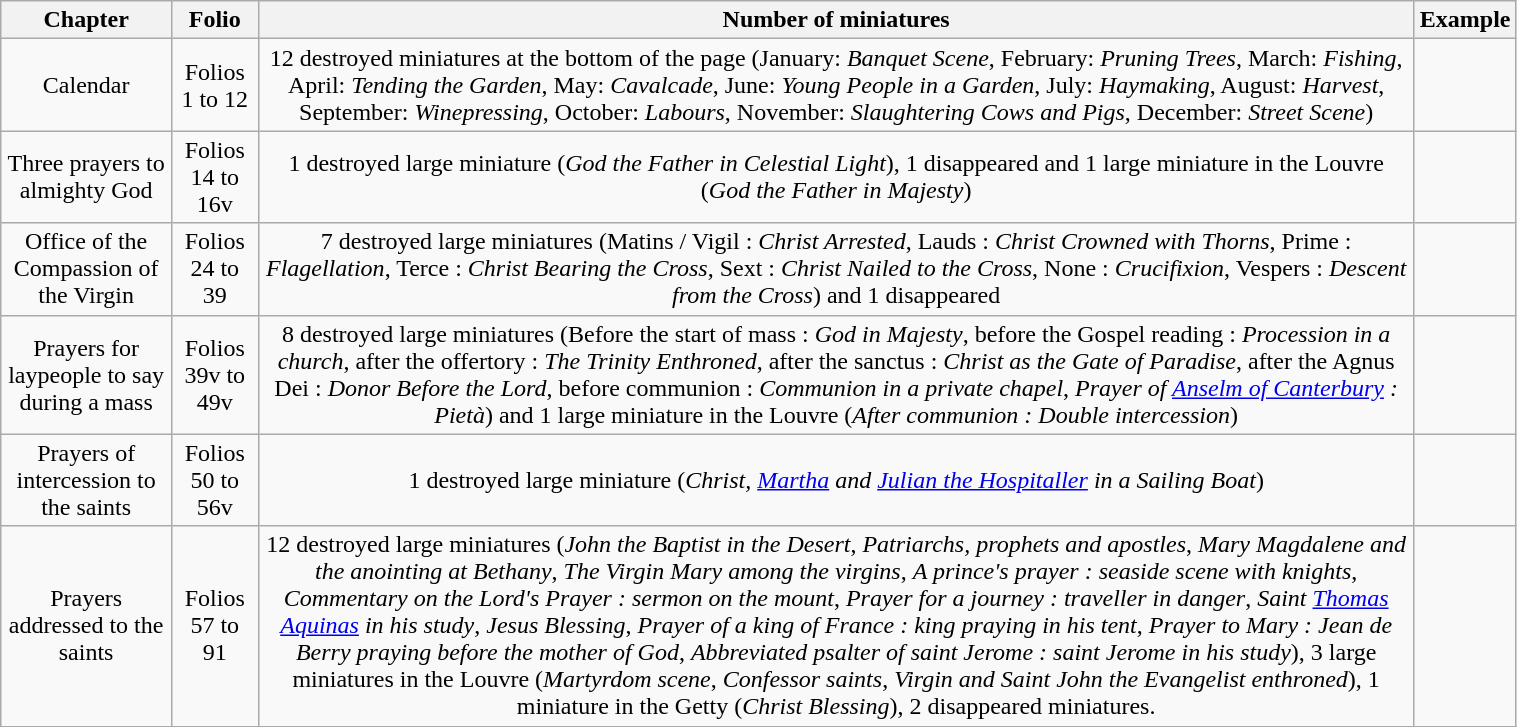<table class="wikitable" style="text-align:center; width:80%;">
<tr>
<th scope=col>Chapter</th>
<th scope=col>Folio</th>
<th scope=col>Number of miniatures</th>
<th scope=col>Example</th>
</tr>
<tr>
<td>Calendar</td>
<td>Folios 1 to 12</td>
<td>12 destroyed miniatures at the bottom of the page (January: <em>Banquet Scene</em>, February: <em>Pruning Trees</em>, March: <em>Fishing</em>, April: <em>Tending the Garden</em>, May: <em>Cavalcade</em>, June: <em>Young People in a Garden</em>, July: <em>Haymaking</em>, August: <em>Harvest</em>, September: <em>Winepressing</em>, October: <em>Labours</em>, November: <em>Slaughtering Cows and Pigs</em>, December: <em>Street Scene</em>)</td>
<td></td>
</tr>
<tr>
<td>Three prayers to almighty God</td>
<td>Folios 14 to 16v</td>
<td>1 destroyed large miniature (<em>God the Father in Celestial Light</em>), 1 disappeared and 1 large miniature in the Louvre (<em>God the Father in Majesty</em>)</td>
<td></td>
</tr>
<tr>
<td>Office of the Compassion of the Virgin</td>
<td>Folios 24 to 39</td>
<td>7 destroyed large miniatures (Matins / Vigil : <em>Christ Arrested</em>, Lauds : <em>Christ Crowned with Thorns</em>, Prime : <em>Flagellation</em>, Terce : <em>Christ Bearing the Cross</em>, Sext : <em>Christ Nailed to the Cross</em>, None : <em>Crucifixion</em>, Vespers : <em>Descent from the Cross</em>) and 1 disappeared</td>
<td></td>
</tr>
<tr>
<td>Prayers for laypeople to say during a mass</td>
<td>Folios 39v to 49v</td>
<td>8 destroyed large miniatures (Before the start of mass : <em>God in Majesty</em>, before the Gospel reading : <em>Procession in a church</em>, after the offertory : <em>The Trinity Enthroned</em>, after the sanctus : <em>Christ as the Gate of Paradise</em>, after the Agnus Dei : <em>Donor Before the Lord</em>, before communion : <em>Communion in a private chapel</em>, <em>Prayer of <a href='#'>Anselm of Canterbury</a> : Pietà</em>) and 1 large miniature in the Louvre (<em>After communion : Double intercession</em>)</td>
<td></td>
</tr>
<tr>
<td>Prayers of intercession to the saints</td>
<td>Folios 50 to 56v</td>
<td>1 destroyed large miniature (<em>Christ, <a href='#'>Martha</a> and <a href='#'>Julian the Hospitaller</a> in a Sailing Boat</em>)</td>
<td></td>
</tr>
<tr>
<td>Prayers addressed to the saints</td>
<td>Folios 57 to 91</td>
<td>12 destroyed large miniatures (<em>John the Baptist in the Desert</em>, <em>Patriarchs, prophets and apostles</em>, <em>Mary Magdalene and the anointing at Bethany</em>, <em>The Virgin Mary among the virgins</em>, <em>A prince's prayer : seaside scene with knights</em>, <em>Commentary on the Lord's Prayer : sermon on the mount</em>, <em>Prayer for a journey : traveller in danger</em>, <em>Saint <a href='#'>Thomas Aquinas</a> in his study</em>, <em>Jesus Blessing</em>, <em>Prayer of a king of France : king praying in his tent</em>, <em>Prayer to Mary : Jean de Berry praying before the mother of God</em>, <em>Abbreviated psalter of saint Jerome : saint Jerome in his study</em>), 3 large miniatures in the Louvre (<em>Martyrdom scene</em>, <em>Confessor saints</em>, <em>Virgin and Saint John the Evangelist enthroned</em>), 1 miniature in the Getty (<em>Christ Blessing</em>), 2 disappeared miniatures.</td>
<td></td>
</tr>
</table>
